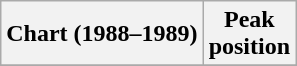<table class="wikitable sortable">
<tr>
<th align="left">Chart (1988–1989)</th>
<th align="center">Peak<br>position</th>
</tr>
<tr>
</tr>
</table>
